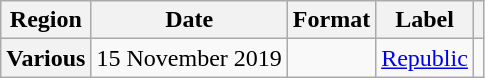<table class="wikitable plainrowheaders" style="text-align:center;">
<tr>
<th>Region</th>
<th>Date</th>
<th>Format</th>
<th>Label</th>
<th></th>
</tr>
<tr>
<th scope="row">Various</th>
<td>15 November 2019</td>
<td></td>
<td><a href='#'>Republic</a></td>
<td></td>
</tr>
</table>
